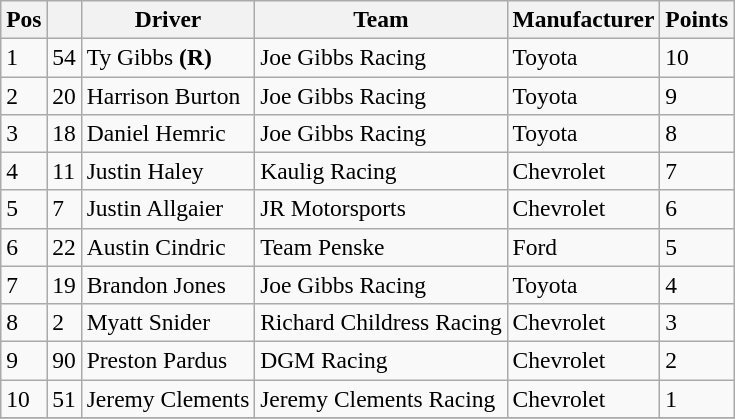<table class="wikitable" style="font-size:98%">
<tr>
<th>Pos</th>
<th></th>
<th>Driver</th>
<th>Team</th>
<th>Manufacturer</th>
<th>Points</th>
</tr>
<tr>
<td>1</td>
<td>54</td>
<td>Ty Gibbs <strong>(R)</strong></td>
<td>Joe Gibbs Racing</td>
<td>Toyota</td>
<td>10</td>
</tr>
<tr>
<td>2</td>
<td>20</td>
<td>Harrison Burton</td>
<td>Joe Gibbs Racing</td>
<td>Toyota</td>
<td>9</td>
</tr>
<tr>
<td>3</td>
<td>18</td>
<td>Daniel Hemric</td>
<td>Joe Gibbs Racing</td>
<td>Toyota</td>
<td>8</td>
</tr>
<tr>
<td>4</td>
<td>11</td>
<td>Justin Haley</td>
<td>Kaulig Racing</td>
<td>Chevrolet</td>
<td>7</td>
</tr>
<tr>
<td>5</td>
<td>7</td>
<td>Justin Allgaier</td>
<td>JR Motorsports</td>
<td>Chevrolet</td>
<td>6</td>
</tr>
<tr>
<td>6</td>
<td>22</td>
<td>Austin Cindric</td>
<td>Team Penske</td>
<td>Ford</td>
<td>5</td>
</tr>
<tr>
<td>7</td>
<td>19</td>
<td>Brandon Jones</td>
<td>Joe Gibbs Racing</td>
<td>Toyota</td>
<td>4</td>
</tr>
<tr>
<td>8</td>
<td>2</td>
<td>Myatt Snider</td>
<td>Richard Childress Racing</td>
<td>Chevrolet</td>
<td>3</td>
</tr>
<tr>
<td>9</td>
<td>90</td>
<td>Preston Pardus</td>
<td>DGM Racing</td>
<td>Chevrolet</td>
<td>2</td>
</tr>
<tr>
<td>10</td>
<td>51</td>
<td>Jeremy Clements</td>
<td>Jeremy Clements Racing</td>
<td>Chevrolet</td>
<td>1</td>
</tr>
<tr>
</tr>
</table>
